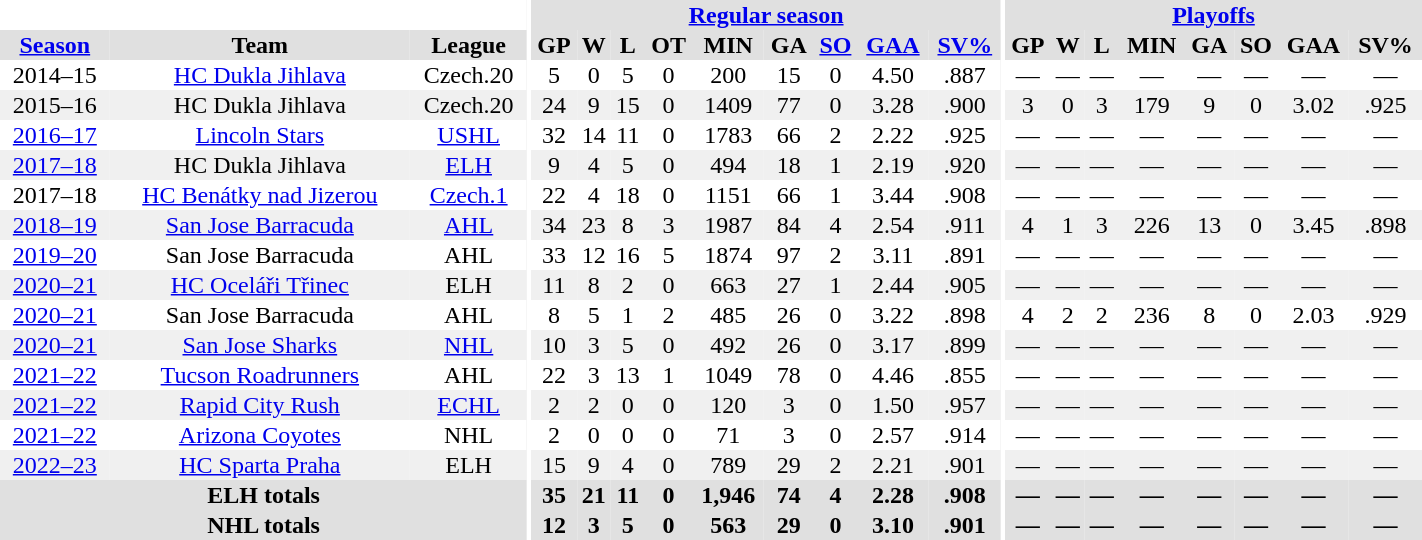<table border="0" cellpadding="1" cellspacing="0" style="text-align:center; width:75%">
<tr ALIGN="center" bgcolor="#e0e0e0">
<th align="center" colspan="3" bgcolor="#ffffff"></th>
<th align="center" rowspan="99" bgcolor="#ffffff"></th>
<th align="center" colspan="9" bgcolor="#e0e0e0"><a href='#'>Regular season</a></th>
<th align="center" rowspan="99" bgcolor="#ffffff"></th>
<th align="center" colspan="8" bgcolor="#e0e0e0"><a href='#'>Playoffs</a></th>
</tr>
<tr ALIGN="center" bgcolor="#e0e0e0">
<th><a href='#'>Season</a></th>
<th>Team</th>
<th>League</th>
<th>GP</th>
<th>W</th>
<th>L</th>
<th>OT</th>
<th>MIN</th>
<th>GA</th>
<th><a href='#'>SO</a></th>
<th><a href='#'>GAA</a></th>
<th><a href='#'>SV%</a></th>
<th>GP</th>
<th>W</th>
<th>L</th>
<th>MIN</th>
<th>GA</th>
<th>SO</th>
<th>GAA</th>
<th>SV%</th>
</tr>
<tr ALIGN="center">
<td>2014–15</td>
<td><a href='#'>HC Dukla Jihlava</a></td>
<td>Czech.20</td>
<td>5</td>
<td>0</td>
<td>5</td>
<td>0</td>
<td>200</td>
<td>15</td>
<td>0</td>
<td>4.50</td>
<td>.887</td>
<td>—</td>
<td>—</td>
<td>—</td>
<td>—</td>
<td>—</td>
<td>—</td>
<td>—</td>
<td>—</td>
</tr>
<tr ALIGN="center" bgcolor="#f0f0f0">
<td>2015–16</td>
<td>HC Dukla Jihlava</td>
<td>Czech.20</td>
<td>24</td>
<td>9</td>
<td>15</td>
<td>0</td>
<td>1409</td>
<td>77</td>
<td>0</td>
<td>3.28</td>
<td>.900</td>
<td>3</td>
<td>0</td>
<td>3</td>
<td>179</td>
<td>9</td>
<td>0</td>
<td>3.02</td>
<td>.925</td>
</tr>
<tr ALIGN="center">
<td><a href='#'>2016–17</a></td>
<td><a href='#'>Lincoln Stars</a></td>
<td><a href='#'>USHL</a></td>
<td>32</td>
<td>14</td>
<td>11</td>
<td>0</td>
<td>1783</td>
<td>66</td>
<td>2</td>
<td>2.22</td>
<td>.925</td>
<td>—</td>
<td>—</td>
<td>—</td>
<td>—</td>
<td>—</td>
<td>—</td>
<td>—</td>
<td>—</td>
</tr>
<tr ALIGN="center" bgcolor="#f0f0f0">
<td><a href='#'>2017–18</a></td>
<td>HC Dukla Jihlava</td>
<td><a href='#'>ELH</a></td>
<td>9</td>
<td>4</td>
<td>5</td>
<td>0</td>
<td>494</td>
<td>18</td>
<td>1</td>
<td>2.19</td>
<td>.920</td>
<td>—</td>
<td>—</td>
<td>—</td>
<td>—</td>
<td>—</td>
<td>—</td>
<td>—</td>
<td>—</td>
</tr>
<tr ALIGN="center">
<td 2017–18 Czech 1. Liga season>2017–18</td>
<td><a href='#'>HC Benátky nad Jizerou</a></td>
<td><a href='#'>Czech.1</a></td>
<td>22</td>
<td>4</td>
<td>18</td>
<td>0</td>
<td>1151</td>
<td>66</td>
<td>1</td>
<td>3.44</td>
<td>.908</td>
<td>—</td>
<td>—</td>
<td>—</td>
<td>—</td>
<td>—</td>
<td>—</td>
<td>—</td>
<td>—</td>
</tr>
<tr ALIGN="center" bgcolor="#f0f0f0">
<td><a href='#'>2018–19</a></td>
<td><a href='#'>San Jose Barracuda</a></td>
<td><a href='#'>AHL</a></td>
<td>34</td>
<td>23</td>
<td>8</td>
<td>3</td>
<td>1987</td>
<td>84</td>
<td>4</td>
<td>2.54</td>
<td>.911</td>
<td>4</td>
<td>1</td>
<td>3</td>
<td>226</td>
<td>13</td>
<td>0</td>
<td>3.45</td>
<td>.898</td>
</tr>
<tr ALIGN="center">
<td><a href='#'>2019–20</a></td>
<td>San Jose Barracuda</td>
<td>AHL</td>
<td>33</td>
<td>12</td>
<td>16</td>
<td>5</td>
<td>1874</td>
<td>97</td>
<td>2</td>
<td>3.11</td>
<td>.891</td>
<td>—</td>
<td>—</td>
<td>—</td>
<td>—</td>
<td>—</td>
<td>—</td>
<td>—</td>
<td>—</td>
</tr>
<tr ALIGN="center" bgcolor="#f0f0f0">
<td><a href='#'>2020–21</a></td>
<td><a href='#'>HC Oceláři Třinec</a></td>
<td>ELH</td>
<td>11</td>
<td>8</td>
<td>2</td>
<td>0</td>
<td>663</td>
<td>27</td>
<td>1</td>
<td>2.44</td>
<td>.905</td>
<td>—</td>
<td>—</td>
<td>—</td>
<td>—</td>
<td>—</td>
<td>—</td>
<td>—</td>
<td>—</td>
</tr>
<tr ALIGN="center">
<td><a href='#'>2020–21</a></td>
<td>San Jose Barracuda</td>
<td>AHL</td>
<td>8</td>
<td>5</td>
<td>1</td>
<td>2</td>
<td>485</td>
<td>26</td>
<td>0</td>
<td>3.22</td>
<td>.898</td>
<td>4</td>
<td>2</td>
<td>2</td>
<td>236</td>
<td>8</td>
<td>0</td>
<td>2.03</td>
<td>.929</td>
</tr>
<tr ALIGN="center"  bgcolor="#f0f0f0">
<td><a href='#'>2020–21</a></td>
<td><a href='#'>San Jose Sharks</a></td>
<td><a href='#'>NHL</a></td>
<td>10</td>
<td>3</td>
<td>5</td>
<td>0</td>
<td>492</td>
<td>26</td>
<td>0</td>
<td>3.17</td>
<td>.899</td>
<td>—</td>
<td>—</td>
<td>—</td>
<td>—</td>
<td>—</td>
<td>—</td>
<td>—</td>
<td>—</td>
</tr>
<tr ALIGN="center">
<td><a href='#'>2021–22</a></td>
<td><a href='#'>Tucson Roadrunners</a></td>
<td>AHL</td>
<td>22</td>
<td>3</td>
<td>13</td>
<td>1</td>
<td>1049</td>
<td>78</td>
<td>0</td>
<td>4.46</td>
<td>.855</td>
<td>—</td>
<td>—</td>
<td>—</td>
<td>—</td>
<td>—</td>
<td>—</td>
<td>—</td>
<td>—</td>
</tr>
<tr ALIGN="center"  bgcolor="#f0f0f0">
<td><a href='#'>2021–22</a></td>
<td><a href='#'>Rapid City Rush</a></td>
<td><a href='#'>ECHL</a></td>
<td>2</td>
<td>2</td>
<td>0</td>
<td>0</td>
<td>120</td>
<td>3</td>
<td>0</td>
<td>1.50</td>
<td>.957</td>
<td>—</td>
<td>—</td>
<td>—</td>
<td>—</td>
<td>—</td>
<td>—</td>
<td>—</td>
<td>—</td>
</tr>
<tr ALIGN="center">
<td><a href='#'>2021–22</a></td>
<td><a href='#'>Arizona Coyotes</a></td>
<td>NHL</td>
<td>2</td>
<td>0</td>
<td>0</td>
<td>0</td>
<td>71</td>
<td>3</td>
<td>0</td>
<td>2.57</td>
<td>.914</td>
<td>—</td>
<td>—</td>
<td>—</td>
<td>—</td>
<td>—</td>
<td>—</td>
<td>—</td>
<td>—</td>
</tr>
<tr ALIGN="center" bgcolor="#f0f0f0">
<td><a href='#'>2022–23</a></td>
<td><a href='#'>HC Sparta Praha</a></td>
<td>ELH</td>
<td>15</td>
<td>9</td>
<td>4</td>
<td>0</td>
<td>789</td>
<td>29</td>
<td>2</td>
<td>2.21</td>
<td>.901</td>
<td>—</td>
<td>—</td>
<td>—</td>
<td>—</td>
<td>—</td>
<td>—</td>
<td>—</td>
<td>—</td>
</tr>
<tr bgcolor="#e0e0e0">
<th colspan=3>ELH totals</th>
<th>35</th>
<th>21</th>
<th>11</th>
<th>0</th>
<th>1,946</th>
<th>74</th>
<th>4</th>
<th>2.28</th>
<th>.908</th>
<th>—</th>
<th>—</th>
<th>—</th>
<th>—</th>
<th>—</th>
<th>—</th>
<th>—</th>
<th>—</th>
</tr>
<tr bgcolor="#e0e0e0">
<th colspan=3>NHL totals</th>
<th>12</th>
<th>3</th>
<th>5</th>
<th>0</th>
<th>563</th>
<th>29</th>
<th>0</th>
<th>3.10</th>
<th>.901</th>
<th>—</th>
<th>—</th>
<th>—</th>
<th>—</th>
<th>—</th>
<th>—</th>
<th>—</th>
<th>—</th>
</tr>
</table>
